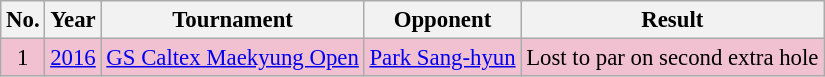<table class="wikitable" style="font-size:95%;">
<tr>
<th>No.</th>
<th>Year</th>
<th>Tournament</th>
<th>Opponent</th>
<th>Result</th>
</tr>
<tr style="background:#F2C1D1;">
<td align=center>1</td>
<td><a href='#'>2016</a></td>
<td><a href='#'>GS Caltex Maekyung Open</a></td>
<td> <a href='#'>Park Sang-hyun</a></td>
<td>Lost to par on second extra hole</td>
</tr>
</table>
